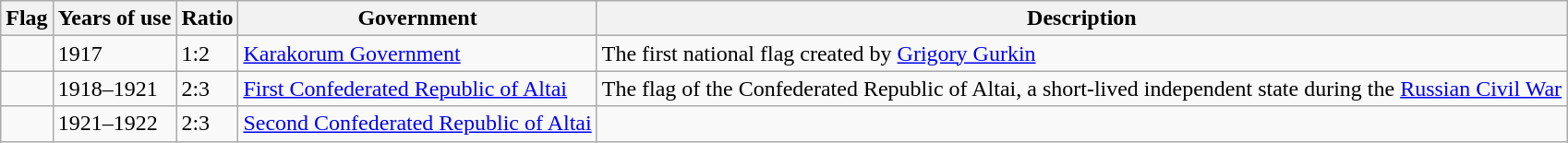<table class="wikitable">
<tr>
<th>Flag</th>
<th>Years of use</th>
<th>Ratio</th>
<th>Government</th>
<th><strong>Description</strong></th>
</tr>
<tr>
<td></td>
<td>1917</td>
<td>1:2</td>
<td><a href='#'>Karakorum Government</a></td>
<td>The first national flag created by <a href='#'>Grigory Gurkin</a></td>
</tr>
<tr>
<td></td>
<td>1918–1921</td>
<td>2:3</td>
<td><a href='#'>First Confederated Republic of Altai</a></td>
<td>The flag of the Confederated Republic of Altai, a short-lived independent state during the <a href='#'>Russian Civil War</a></td>
</tr>
<tr>
<td></td>
<td>1921–1922</td>
<td>2:3</td>
<td><a href='#'>Second Confederated Republic of Altai</a></td>
<td></td>
</tr>
</table>
